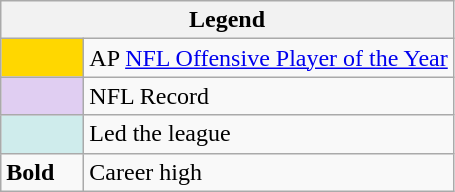<table class="wikitable mw-collapsible">
<tr>
<th colspan="2">Legend</th>
</tr>
<tr>
<td style="background:#ffd700; width:3em;"></td>
<td>AP <a href='#'>NFL Offensive Player of the Year</a></td>
</tr>
<tr>
<td style="background:#e0cef2; width:3em;"></td>
<td>NFL Record</td>
</tr>
<tr>
<td style="background:#cfecec; width:3em;"></td>
<td>Led the league</td>
</tr>
<tr>
<td><strong>Bold</strong></td>
<td>Career high</td>
</tr>
</table>
